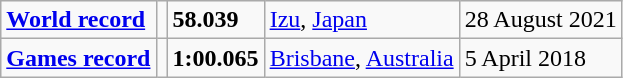<table class="wikitable">
<tr>
<td><a href='#'><strong>World record</strong></a></td>
<td></td>
<td><strong>58.039</strong></td>
<td><a href='#'>Izu</a>, <a href='#'>Japan</a></td>
<td>28 August 2021</td>
</tr>
<tr>
<td><a href='#'><strong>Games record</strong></a></td>
<td></td>
<td><strong>1:00.065</strong></td>
<td><a href='#'>Brisbane</a>, <a href='#'>Australia</a></td>
<td>5 April 2018</td>
</tr>
</table>
